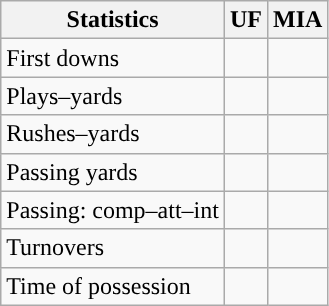<table class="wikitable" style="float:left">
<tr>
<th>Statistics</th>
<th>UF</th>
<th>MIA</th>
</tr>
<tr>
<td>First downs</td>
<td></td>
<td></td>
</tr>
<tr>
<td>Plays–yards</td>
<td></td>
<td></td>
</tr>
<tr>
<td>Rushes–yards</td>
<td></td>
<td></td>
</tr>
<tr>
<td>Passing yards</td>
<td></td>
<td></td>
</tr>
<tr>
<td>Passing: comp–att–int</td>
<td></td>
<td></td>
</tr>
<tr>
<td>Turnovers</td>
<td></td>
<td></td>
</tr>
<tr>
<td>Time of possession</td>
<td></td>
<td></td>
</tr>
</table>
